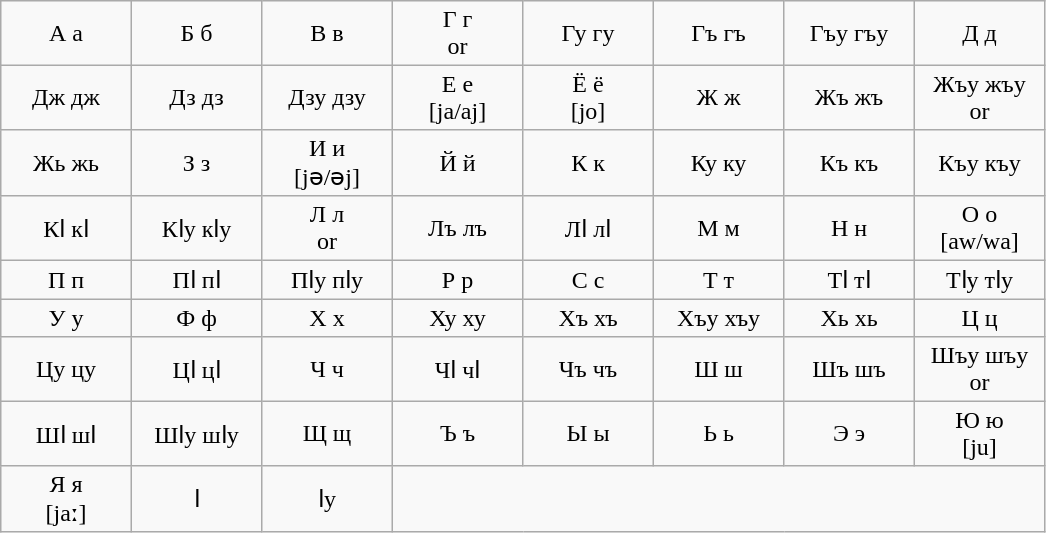<table class="wikitable">
<tr>
<td style="width:5em; text-align:center; padding: 3px;">А а <br> </td>
<td style="width:5em; text-align:center; padding: 3px;">Б б <br> </td>
<td style="width:5em; text-align:center; padding: 3px;">В в <br> </td>
<td style="width:5em; text-align:center; padding: 3px;">Г г <br>  or </td>
<td style="width:5em; text-align:center; padding: 3px;">Гу гу <br> </td>
<td style="width:5em; text-align:center; padding: 3px;">Гъ гъ <br> </td>
<td style="width:5em; text-align:center; padding: 3px;">Гъу гъу <br> </td>
<td style="width:5em; text-align:center; padding: 3px;">Д д <br> </td>
</tr>
<tr>
<td style="width:5em; text-align:center; padding: 3px;">Дж дж <br> </td>
<td style="width:5em; text-align:center; padding: 3px;">Дз дз <br> </td>
<td style="width:5em; text-align:center; padding: 3px;">Дзу дзу <br> </td>
<td style="width:5em; text-align:center; padding: 3px;">Е е <br> [ja/aj]</td>
<td style="width:5em; text-align:center; padding: 3px;">Ё ё <br> [jo]</td>
<td style="width:5em; text-align:center; padding: 3px;">Ж ж <br> </td>
<td style="width:5em; text-align:center; padding: 3px;">Жъ жъ <br> </td>
<td style="width:5em; text-align:center; padding: 3px;">Жъу жъу <br>  or </td>
</tr>
<tr>
<td style="width:5em; text-align:center; padding: 3px;">Жь жь <br> </td>
<td style="width:5em; text-align:center; padding: 3px;">З з <br> </td>
<td style="width:5em; text-align:center; padding: 3px;">И и <br> [jə/əj]</td>
<td style="width:5em; text-align:center; padding: 3px;">Й й <br> </td>
<td style="width:5em; text-align:center; padding: 3px;">К к <br> </td>
<td style="width:5em; text-align:center; padding: 3px;">Ку ку <br> </td>
<td style="width:5em; text-align:center; padding: 3px;">Къ къ <br> </td>
<td style="width:5em; text-align:center; padding: 3px;">Къу къу <br> </td>
</tr>
<tr>
<td style="width:5em; text-align:center; padding: 3px;">Кӏ кӏ <br> </td>
<td style="width:5em; text-align:center; padding: 3px;">Кӏу кӏу <br> </td>
<td style="width:5em; text-align:center; padding: 3px;">Л л <br>  or </td>
<td style="width:5em; text-align:center; padding: 3px;">Лъ лъ <br> </td>
<td style="width:5em; text-align:center; padding: 3px;">Лӏ лӏ <br> </td>
<td style="width:5em; text-align:center; padding: 3px;">М м <br> </td>
<td style="width:5em; text-align:center; padding: 3px;">Н н <br> </td>
<td style="width:5em; text-align:center; padding: 3px;">О о <br> [aw/wa]</td>
</tr>
<tr>
<td style="width:5em; text-align:center; padding: 3px;">П п <br> </td>
<td style="width:5em; text-align:center; padding: 3px;">Пӏ пӏ <br> </td>
<td style="width:5em; text-align:center; padding: 3px;">Пӏу пӏу <br> </td>
<td style="width:5em; text-align:center; padding: 3px;">Р р <br> </td>
<td style="width:5em; text-align:center; padding: 3px;">С с <br> </td>
<td style="width:5em; text-align:center; padding: 3px;">Т т <br> </td>
<td style="width:5em; text-align:center; padding: 3px;">Тӏ тӏ <br> </td>
<td style="width:5em; text-align:center; padding: 3px;">Тӏу тӏу <br> </td>
</tr>
<tr>
<td style="width:5em; text-align:center; padding: 3px;">У у <br> </td>
<td style="width:5em; text-align:center; padding: 3px;">Ф ф <br> </td>
<td style="width:5em; text-align:center; padding: 3px;">Х х <br> </td>
<td style="width:5em; text-align:center; padding: 3px;">Ху ху <br> </td>
<td style="width:5em; text-align:center; padding: 3px;">Хъ хъ <br> </td>
<td style="width:5em; text-align:center; padding: 3px;">Хъу хъу <br> </td>
<td style="width:5em; text-align:center; padding: 3px;">Хь хь <br> </td>
<td style="width:5em; text-align:center; padding: 3px;">Ц ц <br> </td>
</tr>
<tr>
<td style="width:5em; text-align:center; padding: 3px;">Цу цу <br> </td>
<td style="width:5em; text-align:center; padding: 3px;">Цӏ цӏ <br> </td>
<td style="width:5em; text-align:center; padding: 3px;">Ч ч <br> </td>
<td style="width:5em; text-align:center; padding: 3px;">Чӏ чӏ <br> </td>
<td style="width:5em; text-align:center; padding: 3px;">Чъ чъ <br> </td>
<td style="width:5em; text-align:center; padding: 3px;">Ш ш <br> </td>
<td style="width:5em; text-align:center; padding: 3px;">Шъ шъ <br> </td>
<td style="width:5em; text-align:center; padding: 3px;">Шъу шъу <br>  or </td>
</tr>
<tr>
<td style="width:5em; text-align:center; padding: 3px;">Шӏ шӏ <br> </td>
<td style="width:5em; text-align:center; padding: 3px;">Шӏу шӏу <br> </td>
<td style="width:5em; text-align:center; padding: 3px;">Щ щ <br> </td>
<td style="width:5em; text-align:center; padding: 3px;">Ъ ъ <br> </td>
<td style="width:5em; text-align:center; padding: 3px;">Ы ы <br> </td>
<td style="width:5em; text-align:center; padding: 3px;">Ь ь <br> </td>
<td style="width:5em; text-align:center; padding: 3px;">Э э <br> </td>
<td style="width:5em; text-align:center; padding: 3px;">Ю ю <br> [ju]</td>
</tr>
<tr>
<td style="width:5em; text-align:center; padding: 3px;">Я я <br> [jaː]</td>
<td style="width:5em; text-align:center; padding: 3px;">ӏ <br> </td>
<td style="width:5em; text-align:center; padding: 3px;">ӏу <br> </td>
</tr>
</table>
